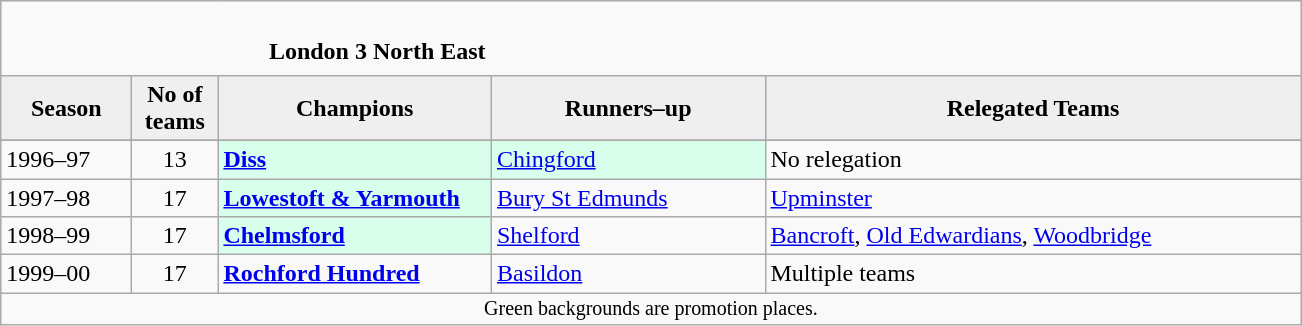<table class="wikitable" style="text-align: left;">
<tr>
<td colspan="11" cellpadding="0" cellspacing="0"><br><table border="0" style="width:100%;" cellpadding="0" cellspacing="0">
<tr>
<td style="width:20%; border:0;"></td>
<td style="border:0;"><strong>London 3 North East</strong></td>
<td style="width:20%; border:0;"></td>
</tr>
</table>
</td>
</tr>
<tr>
<th style="background:#efefef; width:80px;">Season</th>
<th style="background:#efefef; width:50px;">No of teams</th>
<th style="background:#efefef; width:175px;">Champions</th>
<th style="background:#efefef; width:175px;">Runners–up</th>
<th style="background:#efefef; width:350px;">Relegated Teams</th>
</tr>
<tr align=left>
</tr>
<tr>
<td>1996–97</td>
<td style="text-align: center;">13</td>
<td style="background:#d8ffeb;"><strong><a href='#'>Diss</a></strong></td>
<td style="background:#d8ffeb;"><a href='#'>Chingford</a></td>
<td>No relegation</td>
</tr>
<tr>
<td>1997–98</td>
<td style="text-align: center;">17</td>
<td style="background:#d8ffeb;"><strong><a href='#'>Lowestoft & Yarmouth</a></strong></td>
<td><a href='#'>Bury St Edmunds</a></td>
<td><a href='#'>Upminster</a></td>
</tr>
<tr>
<td>1998–99</td>
<td style="text-align: center;">17</td>
<td style="background:#d8ffeb;"><strong><a href='#'>Chelmsford</a></strong></td>
<td><a href='#'>Shelford</a></td>
<td><a href='#'>Bancroft</a>, <a href='#'>Old Edwardians</a>, <a href='#'>Woodbridge</a></td>
</tr>
<tr>
<td>1999–00</td>
<td style="text-align: center;">17</td>
<td><strong><a href='#'>Rochford Hundred</a></strong></td>
<td><a href='#'>Basildon</a></td>
<td>Multiple teams</td>
</tr>
<tr>
</tr>
<tr>
<td colspan="15"  style="border:0; font-size:smaller; text-align:center;">Green backgrounds are promotion places.</td>
</tr>
</table>
